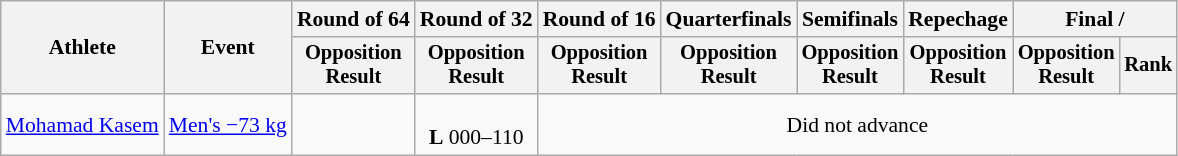<table class="wikitable" style="font-size:90%">
<tr>
<th rowspan=2>Athlete</th>
<th rowspan=2>Event</th>
<th>Round of 64</th>
<th>Round of 32</th>
<th>Round of 16</th>
<th>Quarterfinals</th>
<th>Semifinals</th>
<th>Repechage</th>
<th colspan=2>Final / </th>
</tr>
<tr style="font-size:95%">
<th>Opposition<br>Result</th>
<th>Opposition<br>Result</th>
<th>Opposition<br>Result</th>
<th>Opposition<br>Result</th>
<th>Opposition<br>Result</th>
<th>Opposition<br>Result</th>
<th>Opposition<br>Result</th>
<th>Rank</th>
</tr>
<tr align=center>
<td align=left><a href='#'>Mohamad Kasem</a></td>
<td align=left><a href='#'>Men's −73 kg</a></td>
<td></td>
<td><br><strong>L</strong> 000–110</td>
<td colspan=6>Did not advance</td>
</tr>
</table>
